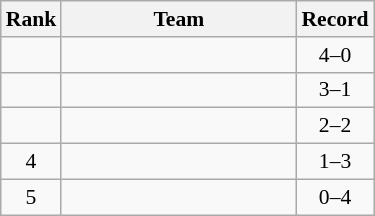<table class="wikitable" style="font-size:90%;">
<tr>
<th>Rank</th>
<th width=150px>Team</th>
<th>Record</th>
</tr>
<tr>
<td align=center></td>
<td></td>
<td align=center>4–0</td>
</tr>
<tr>
<td align=center></td>
<td></td>
<td align=center>3–1</td>
</tr>
<tr>
<td align=center></td>
<td></td>
<td align=center>2–2</td>
</tr>
<tr>
<td align=center>4</td>
<td></td>
<td align=center>1–3</td>
</tr>
<tr>
<td align=center>5</td>
<td></td>
<td align=center>0–4</td>
</tr>
</table>
